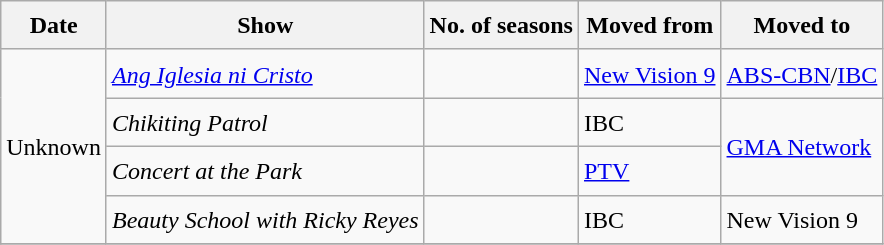<table class="wikitable" style="text-align:left; line-height:25px; width:auto;">
<tr>
<th>Date</th>
<th>Show</th>
<th>No. of seasons</th>
<th>Moved from</th>
<th>Moved to</th>
</tr>
<tr>
<td rowspan="4">Unknown</td>
<td><em><a href='#'>Ang Iglesia ni Cristo</a></em></td>
<td></td>
<td><a href='#'>New Vision 9</a></td>
<td><a href='#'>ABS-CBN</a>/<a href='#'>IBC</a></td>
</tr>
<tr>
<td><em>Chikiting Patrol</em></td>
<td></td>
<td>IBC</td>
<td rowspan="2"><a href='#'>GMA Network</a></td>
</tr>
<tr>
<td><em>Concert at the Park</em></td>
<td></td>
<td><a href='#'>PTV</a></td>
</tr>
<tr>
<td><em>Beauty School with Ricky Reyes</em></td>
<td></td>
<td>IBC</td>
<td>New Vision 9</td>
</tr>
<tr>
</tr>
</table>
